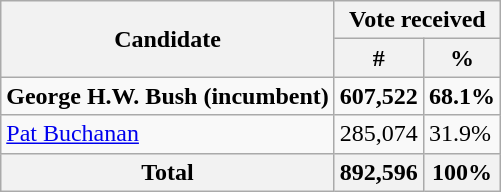<table class="wikitable sortable">
<tr>
<th rowspan="2">Candidate</th>
<th colspan="2">Vote received</th>
</tr>
<tr>
<th>#</th>
<th>%</th>
</tr>
<tr>
<td><strong>George H.W. Bush</strong> <strong>(incumbent)</strong></td>
<td><strong>607,522</strong></td>
<td><strong>68.1%</strong></td>
</tr>
<tr>
<td><a href='#'>Pat Buchanan</a></td>
<td>285,074</td>
<td>31.9%</td>
</tr>
<tr>
<th>Total</th>
<th>892,596</th>
<th>100%</th>
</tr>
</table>
